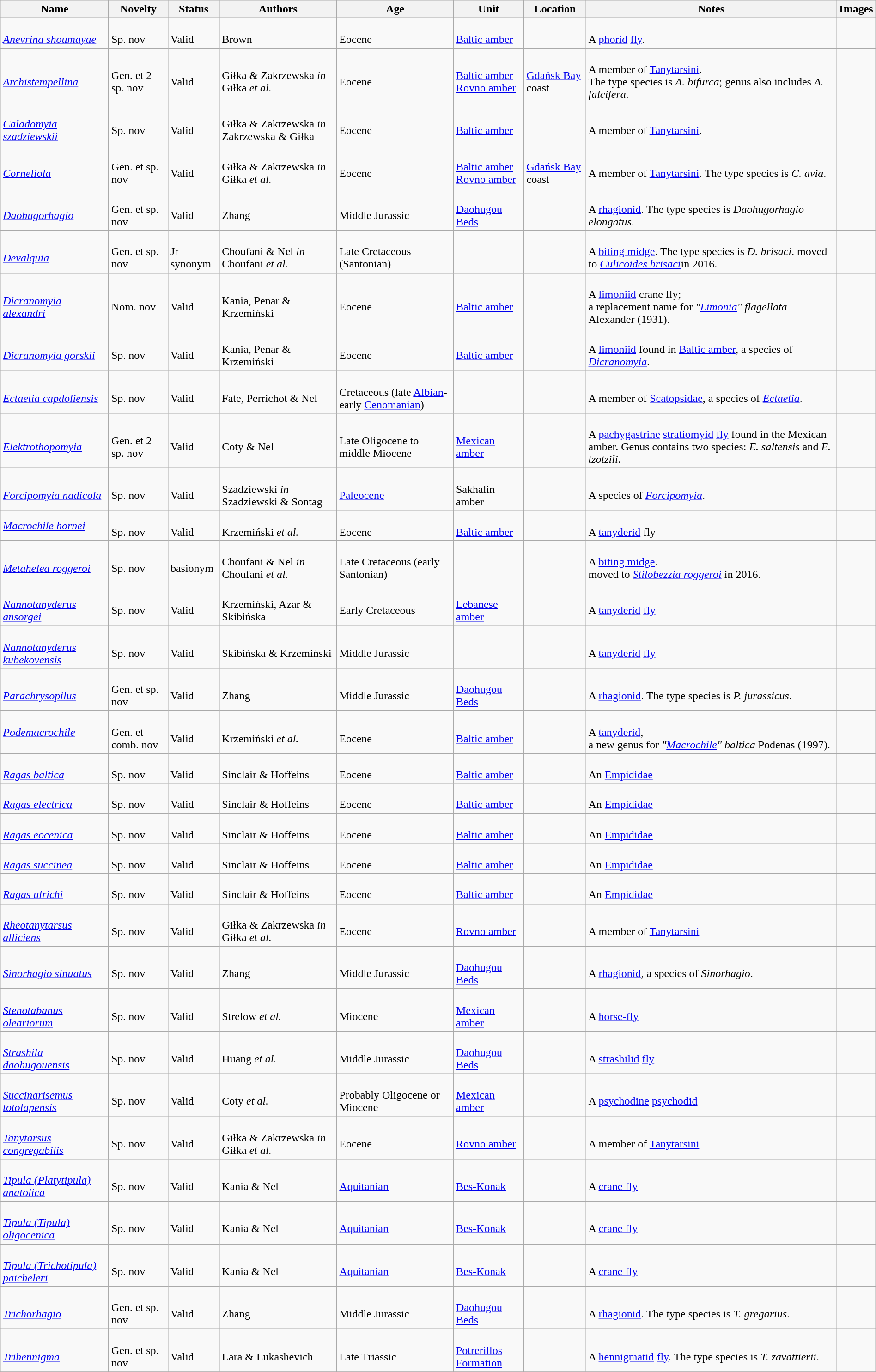<table class="wikitable sortable" align="center" width="100%">
<tr>
<th>Name</th>
<th>Novelty</th>
<th>Status</th>
<th>Authors</th>
<th>Age</th>
<th>Unit</th>
<th>Location</th>
<th>Notes</th>
<th>Images</th>
</tr>
<tr>
<td><br><em><a href='#'>Anevrina shoumayae</a></em></td>
<td><br>Sp. nov</td>
<td><br>Valid</td>
<td><br>Brown</td>
<td><br>Eocene</td>
<td><br><a href='#'>Baltic amber</a></td>
<td><br></td>
<td><br>A <a href='#'>phorid</a> <a href='#'>fly</a>.</td>
<td></td>
</tr>
<tr>
<td><br><em><a href='#'>Archistempellina</a></em></td>
<td><br>Gen. et 2 sp. nov</td>
<td><br>Valid</td>
<td><br>Giłka & Zakrzewska <em>in</em> Giłka <em>et al.</em></td>
<td><br>Eocene</td>
<td><br><a href='#'>Baltic amber</a><br>
<a href='#'>Rovno amber</a></td>
<td><br><a href='#'>Gdańsk Bay</a> coast<br>
</td>
<td><br>A member of <a href='#'>Tanytarsini</a>.<br> The type species is <em>A. bifurca</em>; genus also includes <em>A. falcifera</em>.</td>
<td></td>
</tr>
<tr>
<td><br><em><a href='#'>Caladomyia szadziewskii</a></em></td>
<td><br>Sp. nov</td>
<td><br>Valid</td>
<td><br>Giłka & Zakrzewska <em>in</em> Zakrzewska & Giłka</td>
<td><br>Eocene</td>
<td><br><a href='#'>Baltic amber</a></td>
<td><br></td>
<td><br>A member of <a href='#'>Tanytarsini</a>.</td>
<td></td>
</tr>
<tr>
<td><br><em><a href='#'>Corneliola</a></em></td>
<td><br>Gen. et sp. nov</td>
<td><br>Valid</td>
<td><br>Giłka & Zakrzewska <em>in</em> Giłka <em>et al.</em></td>
<td><br>Eocene</td>
<td><br><a href='#'>Baltic amber</a><br>
<a href='#'>Rovno amber</a></td>
<td><br><a href='#'>Gdańsk Bay</a> coast<br>
</td>
<td><br>A member of <a href='#'>Tanytarsini</a>. The type species is <em>C. avia</em>.</td>
<td></td>
</tr>
<tr>
<td><br><em><a href='#'>Daohugorhagio</a></em></td>
<td><br>Gen. et sp. nov</td>
<td><br>Valid</td>
<td><br>Zhang</td>
<td><br>Middle Jurassic</td>
<td><br><a href='#'>Daohugou Beds</a></td>
<td><br></td>
<td><br>A <a href='#'>rhagionid</a>. The type species is <em>Daohugorhagio elongatus</em>.</td>
<td></td>
</tr>
<tr>
<td><br><em><a href='#'>Devalquia</a></em></td>
<td><br>Gen. et sp. nov</td>
<td><br>Jr synonym</td>
<td><br>Choufani & Nel <em>in</em> Choufani <em>et al.</em></td>
<td><br>Late Cretaceous (Santonian)</td>
<td></td>
<td><br></td>
<td><br>A <a href='#'>biting midge</a>. The type species is <em>D. brisaci</em>. moved to <em><a href='#'>Culicoides brisaci</a></em>in 2016.</td>
<td></td>
</tr>
<tr>
<td><br><em><a href='#'>Dicranomyia alexandri</a></em></td>
<td><br>Nom. nov</td>
<td><br>Valid</td>
<td><br>Kania, Penar & Krzemiński</td>
<td><br>Eocene</td>
<td><br><a href='#'>Baltic amber</a></td>
<td><br></td>
<td><br>A <a href='#'>limoniid</a> crane fly;<br> a replacement name for <em>"<a href='#'>Limonia</a>" flagellata</em> Alexander (1931).</td>
<td></td>
</tr>
<tr>
<td><br><em><a href='#'>Dicranomyia gorskii</a></em></td>
<td><br>Sp. nov</td>
<td><br>Valid</td>
<td><br>Kania, Penar & Krzemiński</td>
<td><br>Eocene</td>
<td><br><a href='#'>Baltic amber</a></td>
<td><br></td>
<td><br>A <a href='#'>limoniid</a> found in <a href='#'>Baltic amber</a>, a species of <em><a href='#'>Dicranomyia</a></em>.</td>
<td></td>
</tr>
<tr>
<td><br><em><a href='#'>Ectaetia capdoliensis</a></em></td>
<td><br>Sp. nov</td>
<td><br>Valid</td>
<td><br>Fate, Perrichot & Nel</td>
<td><br>Cretaceous (late <a href='#'>Albian</a>-early <a href='#'>Cenomanian</a>)</td>
<td></td>
<td><br></td>
<td><br>A member of <a href='#'>Scatopsidae</a>, a species of <em><a href='#'>Ectaetia</a></em>.</td>
<td></td>
</tr>
<tr>
<td><br><em><a href='#'>Elektrothopomyia</a></em></td>
<td><br>Gen. et 2 sp. nov</td>
<td><br>Valid</td>
<td><br>Coty & Nel</td>
<td><br>Late Oligocene to middle Miocene</td>
<td><br><a href='#'>Mexican amber</a></td>
<td><br></td>
<td><br>A <a href='#'>pachygastrine</a> <a href='#'>stratiomyid</a> <a href='#'>fly</a> found in the Mexican amber. Genus contains two species: <em>E. saltensis</em> and <em>E. tzotzili</em>.</td>
<td></td>
</tr>
<tr>
<td><br><em><a href='#'>Forcipomyia nadicola</a></em></td>
<td><br>Sp. nov</td>
<td><br>Valid</td>
<td><br>Szadziewski <em>in</em> Szadziewski & Sontag</td>
<td><br><a href='#'>Paleocene</a></td>
<td><br>Sakhalin amber</td>
<td><br></td>
<td><br>A species of <em><a href='#'>Forcipomyia</a></em>.</td>
<td></td>
</tr>
<tr>
<td><em><a href='#'>Macrochile hornei</a></em></td>
<td><br>Sp. nov</td>
<td><br>Valid</td>
<td><br>Krzemiński <em>et al.</em></td>
<td><br>Eocene</td>
<td><br><a href='#'>Baltic amber</a></td>
<td><br></td>
<td><br>A <a href='#'>tanyderid</a> fly</td>
<td></td>
</tr>
<tr>
<td><br><em><a href='#'>Metahelea roggeroi</a></em></td>
<td><br>Sp. nov</td>
<td><br>basionym</td>
<td><br>Choufani & Nel <em>in</em> Choufani <em>et al.</em></td>
<td><br>Late Cretaceous (early Santonian)</td>
<td></td>
<td><br></td>
<td><br>A <a href='#'>biting midge</a>.<br> moved to <em><a href='#'>Stilobezzia roggeroi</a></em> in 2016.</td>
<td></td>
</tr>
<tr>
<td><br><em><a href='#'>Nannotanyderus ansorgei</a></em></td>
<td><br>Sp. nov</td>
<td><br>Valid</td>
<td><br>Krzemiński, Azar & Skibińska</td>
<td><br>Early Cretaceous</td>
<td><br><a href='#'>Lebanese amber</a></td>
<td><br></td>
<td><br>A <a href='#'>tanyderid</a> <a href='#'>fly</a></td>
<td></td>
</tr>
<tr>
<td><br><em><a href='#'>Nannotanyderus kubekovensis</a></em></td>
<td><br>Sp. nov</td>
<td><br>Valid</td>
<td><br>Skibińska & Krzemiński</td>
<td><br>Middle Jurassic</td>
<td></td>
<td><br></td>
<td><br>A <a href='#'>tanyderid</a> <a href='#'>fly</a></td>
<td></td>
</tr>
<tr>
<td><br><em><a href='#'>Parachrysopilus</a></em></td>
<td><br>Gen. et sp. nov</td>
<td><br>Valid</td>
<td><br>Zhang</td>
<td><br>Middle Jurassic</td>
<td><br><a href='#'>Daohugou Beds</a></td>
<td><br></td>
<td><br>A <a href='#'>rhagionid</a>. The type species is <em>P. jurassicus</em>.</td>
<td></td>
</tr>
<tr>
<td><em><a href='#'>Podemacrochile</a></em></td>
<td><br>Gen. et comb. nov</td>
<td><br>Valid</td>
<td><br>Krzemiński <em>et al.</em></td>
<td><br>Eocene</td>
<td><br><a href='#'>Baltic amber</a></td>
<td><br></td>
<td><br>A <a href='#'>tanyderid</a>,<br> a new genus for <em>"<a href='#'>Macrochile</a>" baltica</em> Podenas (1997).</td>
<td></td>
</tr>
<tr>
<td><br><em><a href='#'>Ragas baltica</a></em></td>
<td><br>Sp. nov</td>
<td><br>Valid</td>
<td><br>Sinclair & Hoffeins</td>
<td><br>Eocene</td>
<td><br><a href='#'>Baltic amber</a></td>
<td><br></td>
<td><br>An <a href='#'>Empididae</a></td>
<td></td>
</tr>
<tr>
<td><br><em><a href='#'>Ragas electrica</a></em></td>
<td><br>Sp. nov</td>
<td><br>Valid</td>
<td><br>Sinclair & Hoffeins</td>
<td><br>Eocene</td>
<td><br><a href='#'>Baltic amber</a></td>
<td><br></td>
<td><br>An <a href='#'>Empididae</a></td>
<td></td>
</tr>
<tr>
<td><br><em><a href='#'>Ragas eocenica</a></em></td>
<td><br>Sp. nov</td>
<td><br>Valid</td>
<td><br>Sinclair & Hoffeins</td>
<td><br>Eocene</td>
<td><br><a href='#'>Baltic amber</a></td>
<td><br></td>
<td><br>An <a href='#'>Empididae</a></td>
<td></td>
</tr>
<tr>
<td><br><em><a href='#'>Ragas succinea</a></em></td>
<td><br>Sp. nov</td>
<td><br>Valid</td>
<td><br>Sinclair & Hoffeins</td>
<td><br>Eocene</td>
<td><br><a href='#'>Baltic amber</a></td>
<td><br></td>
<td><br>An <a href='#'>Empididae</a></td>
<td></td>
</tr>
<tr>
<td><br><em><a href='#'>Ragas ulrichi</a></em></td>
<td><br>Sp. nov</td>
<td><br>Valid</td>
<td><br>Sinclair & Hoffeins</td>
<td><br>Eocene</td>
<td><br><a href='#'>Baltic amber</a></td>
<td><br></td>
<td><br>An <a href='#'>Empididae</a></td>
<td></td>
</tr>
<tr>
<td><br><em><a href='#'>Rheotanytarsus alliciens</a></em></td>
<td><br>Sp. nov</td>
<td><br>Valid</td>
<td><br>Giłka & Zakrzewska <em>in</em> Giłka <em>et al.</em></td>
<td><br>Eocene</td>
<td><br><a href='#'>Rovno amber</a></td>
<td><br></td>
<td><br>A member of <a href='#'>Tanytarsini</a></td>
<td></td>
</tr>
<tr>
<td><br><em><a href='#'>Sinorhagio sinuatus</a></em></td>
<td><br>Sp. nov</td>
<td><br>Valid</td>
<td><br>Zhang</td>
<td><br>Middle Jurassic</td>
<td><br><a href='#'>Daohugou Beds</a></td>
<td><br></td>
<td><br>A <a href='#'>rhagionid</a>, a species of <em>Sinorhagio</em>.</td>
<td></td>
</tr>
<tr>
<td><br><em><a href='#'>Stenotabanus oleariorum</a></em></td>
<td><br>Sp. nov</td>
<td><br>Valid</td>
<td><br>Strelow <em>et al.</em></td>
<td><br>Miocene</td>
<td><br><a href='#'>Mexican amber</a></td>
<td><br></td>
<td><br>A <a href='#'>horse-fly</a></td>
<td></td>
</tr>
<tr>
<td><br><em><a href='#'>Strashila daohugouensis</a></em></td>
<td><br>Sp. nov</td>
<td><br>Valid</td>
<td><br>Huang <em>et al.</em></td>
<td><br>Middle Jurassic</td>
<td><br><a href='#'>Daohugou Beds</a></td>
<td><br></td>
<td><br>A <a href='#'>strashilid</a> <a href='#'>fly</a></td>
<td></td>
</tr>
<tr>
<td><br><em><a href='#'>Succinarisemus totolapensis</a></em></td>
<td><br>Sp. nov</td>
<td><br>Valid</td>
<td><br>Coty <em>et al.</em></td>
<td><br>Probably Oligocene or Miocene</td>
<td><br><a href='#'>Mexican amber</a></td>
<td><br></td>
<td><br>A <a href='#'>psychodine</a> <a href='#'>psychodid</a></td>
<td></td>
</tr>
<tr>
<td><br><em><a href='#'>Tanytarsus congregabilis</a></em></td>
<td><br>Sp. nov</td>
<td><br>Valid</td>
<td><br>Giłka & Zakrzewska <em>in</em> Giłka <em>et al.</em></td>
<td><br>Eocene</td>
<td><br><a href='#'>Rovno amber</a></td>
<td><br></td>
<td><br>A member of <a href='#'>Tanytarsini</a></td>
<td></td>
</tr>
<tr>
<td><br><em><a href='#'>Tipula (Platytipula) anatolica</a></em></td>
<td><br>Sp. nov</td>
<td><br>Valid</td>
<td><br>Kania & Nel</td>
<td><br><a href='#'>Aquitanian</a></td>
<td><br><a href='#'>Bes-Konak</a></td>
<td><br></td>
<td><br>A <a href='#'>crane fly</a></td>
<td><br></td>
</tr>
<tr>
<td><br><em><a href='#'>Tipula (Tipula) oligocenica</a></em></td>
<td><br>Sp. nov</td>
<td><br>Valid</td>
<td><br>Kania & Nel</td>
<td><br><a href='#'>Aquitanian</a></td>
<td><br><a href='#'>Bes-Konak</a></td>
<td><br></td>
<td><br>A <a href='#'>crane fly</a></td>
<td><br></td>
</tr>
<tr>
<td><br><em><a href='#'>Tipula (Trichotipula) paicheleri</a></em></td>
<td><br>Sp. nov</td>
<td><br>Valid</td>
<td><br>Kania & Nel</td>
<td><br><a href='#'>Aquitanian</a></td>
<td><br><a href='#'>Bes-Konak</a></td>
<td><br></td>
<td><br>A <a href='#'>crane fly</a></td>
<td><br></td>
</tr>
<tr>
<td><br><em><a href='#'>Trichorhagio</a></em></td>
<td><br>Gen. et sp. nov</td>
<td><br>Valid</td>
<td><br>Zhang</td>
<td><br>Middle Jurassic</td>
<td><br><a href='#'>Daohugou Beds</a></td>
<td><br></td>
<td><br>A <a href='#'>rhagionid</a>. The type species is <em>T. gregarius</em>.</td>
<td></td>
</tr>
<tr>
<td><br><em><a href='#'>Trihennigma</a></em></td>
<td><br>Gen. et sp. nov</td>
<td><br>Valid</td>
<td><br>Lara & Lukashevich</td>
<td><br>Late Triassic</td>
<td><br><a href='#'>Potrerillos Formation</a></td>
<td><br></td>
<td><br>A <a href='#'>hennigmatid</a> <a href='#'>fly</a>. The type species is <em>T. zavattierii</em>.</td>
<td></td>
</tr>
<tr>
</tr>
</table>
